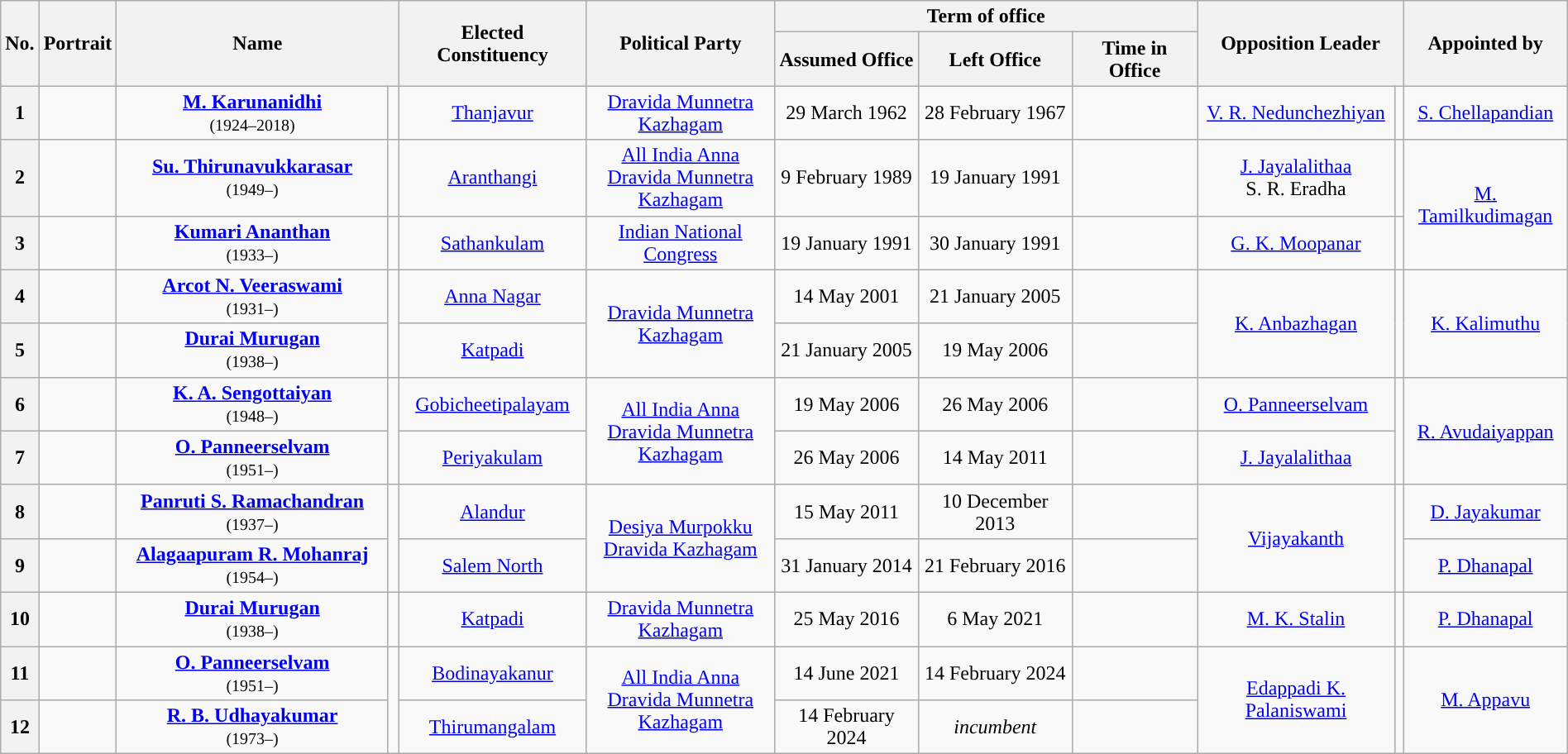<table class="wikitable sortable" style="width:100%; text-align:center">
<tr>
<th rowspan="2">No.</th>
<th rowspan="2">Portrait</th>
<th rowspan="2" colspan="2" style="width:18%;">Name<br><small></small></th>
<th rowspan="2" style="width:12%;">Elected Constituency</th>
<th rowspan="2" style="width:12%;">Political Party</th>
<th colspan="3" style="width:27%;">Term of office</th>
<th colspan="2" rowspan="2">Opposition Leader</th>
<th rowspan="2">Appointed by</th>
</tr>
<tr>
<th>Assumed Office</th>
<th>Left Office</th>
<th>Time in Office</th>
</tr>
<tr>
<th>1</th>
<td></td>
<td><strong><a href='#'>M. Karunanidhi</a></strong><br><small>(1924–2018)</small></td>
<td style="background:"></td>
<td><a href='#'>Thanjavur</a></td>
<td><a href='#'>Dravida Munnetra Kazhagam</a></td>
<td>29 March 1962</td>
<td>28 February 1967</td>
<td></td>
<td><a href='#'>V. R. Nedunchezhiyan</a></td>
<td style="background-color: "></td>
<td><a href='#'>S. Chellapandian</a></td>
</tr>
<tr>
<th>2</th>
<td></td>
<td><strong><a href='#'>Su. Thirunavukkarasar</a></strong><br><small>(1949–)</small></td>
<td style="background:"></td>
<td><a href='#'>Aranthangi</a></td>
<td><a href='#'>All India Anna Dravida Munnetra Kazhagam</a></td>
<td>9 February 1989</td>
<td>19 January 1991</td>
<td></td>
<td><a href='#'>J. Jayalalithaa</a><br>S. R. Eradha</td>
<td style="background-color: "></td>
<td rowspan="2"><a href='#'>M. Tamilkudimagan</a></td>
</tr>
<tr>
<th>3</th>
<td></td>
<td><strong><a href='#'>Kumari Ananthan</a></strong><br><small>(1933–)</small></td>
<td style="background:"></td>
<td><a href='#'>Sathankulam</a></td>
<td><a href='#'>Indian National Congress</a></td>
<td>19 January 1991</td>
<td>30 January 1991</td>
<td></td>
<td><a href='#'>G. K. Moopanar</a></td>
<td style="background-color: "></td>
</tr>
<tr>
<th>4</th>
<td></td>
<td><strong><a href='#'>Arcot N. Veeraswami</a></strong><br><small>(1931–)</small></td>
<td rowspan="2" style="background:"></td>
<td><a href='#'>Anna Nagar</a></td>
<td rowspan="2"><a href='#'>Dravida Munnetra Kazhagam</a></td>
<td>14 May 2001</td>
<td>21 January 2005</td>
<td></td>
<td rowspan="2"><a href='#'>K. Anbazhagan</a></td>
<td rowspan="2" style="background-color: "></td>
<td rowspan="2"><a href='#'>K. Kalimuthu</a></td>
</tr>
<tr>
<th>5</th>
<td></td>
<td><strong><a href='#'>Durai Murugan</a></strong><br><small>(1938–)</small></td>
<td><a href='#'>Katpadi</a></td>
<td>21 January 2005</td>
<td>19 May 2006</td>
<td></td>
</tr>
<tr>
<th>6</th>
<td></td>
<td><strong><a href='#'>K. A. Sengottaiyan</a></strong><br><small>(1948–)</small></td>
<td rowspan="2" style="background:"></td>
<td><a href='#'>Gobicheetipalayam</a></td>
<td rowspan="2"><a href='#'>All India Anna Dravida Munnetra Kazhagam</a></td>
<td>19 May 2006</td>
<td>26 May 2006</td>
<td></td>
<td><a href='#'>O. Panneerselvam</a></td>
<td rowspan="2" style="background-color: "></td>
<td rowspan="2"><a href='#'>R. Avudaiyappan</a></td>
</tr>
<tr>
<th>7</th>
<td></td>
<td><strong><a href='#'>O. Panneerselvam</a></strong><br><small>(1951–)</small></td>
<td><a href='#'>Periyakulam</a></td>
<td>26  May 2006</td>
<td>14 May 2011</td>
<td></td>
<td><a href='#'>J. Jayalalithaa</a></td>
</tr>
<tr>
<th>8</th>
<td></td>
<td><strong><a href='#'>Panruti S. Ramachandran</a></strong><br><small>(1937–)</small></td>
<td rowspan="2" style="background:"></td>
<td><a href='#'>Alandur</a></td>
<td rowspan="2"><a href='#'>Desiya Murpokku Dravida Kazhagam</a></td>
<td>15 May 2011</td>
<td>10 December 2013</td>
<td></td>
<td rowspan="2"><a href='#'>Vijayakanth</a></td>
<td rowspan="2" style="background-color: "></td>
<td><a href='#'>D. Jayakumar</a></td>
</tr>
<tr>
<th>9</th>
<td></td>
<td><strong><a href='#'>Alagaapuram R. Mohanraj</a></strong><br><small>(1954–)</small></td>
<td><a href='#'>Salem North</a></td>
<td>31 January 2014</td>
<td>21 February 2016</td>
<td></td>
<td><a href='#'>P. Dhanapal</a></td>
</tr>
<tr>
<th>10</th>
<td></td>
<td><strong><a href='#'>Durai Murugan</a></strong><br><small>(1938–)</small></td>
<td style="background:"></td>
<td><a href='#'>Katpadi</a></td>
<td><a href='#'>Dravida Munnetra Kazhagam</a></td>
<td>25 May 2016</td>
<td>6 May 2021</td>
<td></td>
<td><a href='#'>M. K. Stalin</a></td>
<td style="background-color: "></td>
<td><a href='#'>P. Dhanapal</a></td>
</tr>
<tr>
<th>11</th>
<td></td>
<td><strong><a href='#'>O. Panneerselvam</a></strong><br><small>(1951–)</small></td>
<td rowspan="2" style="background:"></td>
<td><a href='#'>Bodinayakanur</a></td>
<td rowspan="2"><a href='#'>All India Anna Dravida Munnetra Kazhagam</a></td>
<td>14 June 2021</td>
<td>14 February 2024</td>
<td></td>
<td rowspan="2"><a href='#'>Edappadi K. Palaniswami</a></td>
<td rowspan="2" style="background-color: "></td>
<td rowspan="2"><a href='#'>M. Appavu</a></td>
</tr>
<tr>
<th>12</th>
<td></td>
<td><strong><a href='#'>R. B. Udhayakumar</a></strong><br><small>(1973–)</small></td>
<td><a href='#'>Thirumangalam</a></td>
<td>14 February 2024</td>
<td><em>incumbent</em></td>
<td></td>
</tr>
</table>
